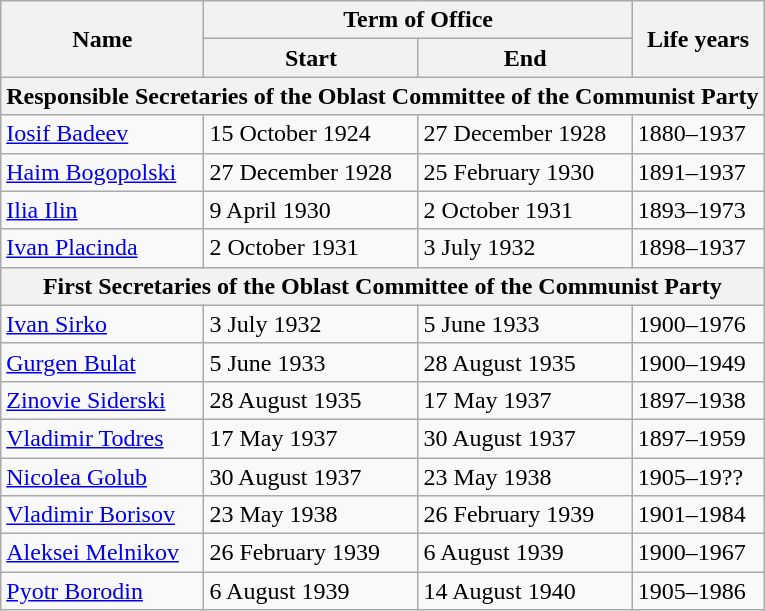<table class="wikitable">
<tr>
<th rowspan="2">Name</th>
<th colspan="2">Term of Office</th>
<th rowspan="2">Life years</th>
</tr>
<tr>
<th>Start</th>
<th>End</th>
</tr>
<tr>
<th colspan="4">Responsible Secretaries of the Oblast Committee of the Communist Party</th>
</tr>
<tr>
<td><a href='#'>Iosif Badeev</a></td>
<td>15 October 1924</td>
<td>27 December 1928</td>
<td>1880–1937</td>
</tr>
<tr>
<td><a href='#'>Haim Bogopolski</a></td>
<td>27 December 1928</td>
<td>25 February 1930</td>
<td>1891–1937</td>
</tr>
<tr>
<td><a href='#'>Ilia Ilin</a></td>
<td>9 April 1930</td>
<td>2 October 1931</td>
<td>1893–1973</td>
</tr>
<tr>
<td><a href='#'>Ivan Placinda</a></td>
<td>2 October 1931</td>
<td>3 July 1932</td>
<td>1898–1937</td>
</tr>
<tr>
<th colspan="4">First Secretaries of the Oblast Committee of the Communist Party</th>
</tr>
<tr>
<td><a href='#'>Ivan Sirko</a></td>
<td>3 July 1932</td>
<td>5 June 1933</td>
<td>1900–1976</td>
</tr>
<tr>
<td><a href='#'>Gurgen Bulat</a></td>
<td>5 June 1933</td>
<td>28 August 1935</td>
<td>1900–1949</td>
</tr>
<tr>
<td><a href='#'>Zinovie Siderski</a></td>
<td>28 August 1935</td>
<td>17 May 1937</td>
<td>1897–1938</td>
</tr>
<tr>
<td><a href='#'>Vladimir Todres</a></td>
<td>17 May 1937</td>
<td>30 August 1937</td>
<td>1897–1959</td>
</tr>
<tr>
<td><a href='#'>Nicolea Golub</a> </td>
<td>30 August 1937</td>
<td>23 May 1938</td>
<td>1905–19??</td>
</tr>
<tr>
<td><a href='#'>Vladimir Borisov</a></td>
<td>23 May 1938</td>
<td>26 February 1939</td>
<td>1901–1984</td>
</tr>
<tr>
<td><a href='#'>Aleksei Melnikov</a></td>
<td>26 February 1939</td>
<td>6 August 1939</td>
<td>1900–1967</td>
</tr>
<tr>
<td><a href='#'>Pyotr Borodin</a></td>
<td>6 August 1939</td>
<td>14 August 1940</td>
<td>1905–1986</td>
</tr>
</table>
